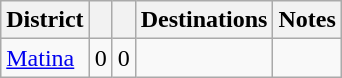<table class="wikitable">
<tr>
<th scope="col">District</th>
<th scope="col"></th>
<th scope="col"></th>
<th scope="col">Destinations</th>
<th scope="col">Notes</th>
</tr>
<tr>
<td><a href='#'>Matina</a></td>
<td>0</td>
<td>0</td>
<td></td>
<td></td>
</tr>
</table>
